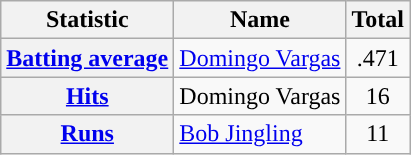<table class="wikitable plainrowheaders">
<tr>
<th scope="col">Statistic</th>
<th scope="col">Name</th>
<th scope="col">Total</th>
</tr>
<tr>
<th scope="row"><a href='#'>Batting average</a></th>
<td> <a href='#'>Domingo Vargas</a></td>
<td align=center>.471</td>
</tr>
<tr>
<th scope="row"><a href='#'>Hits</a></th>
<td> Domingo Vargas</td>
<td align=center>16</td>
</tr>
<tr>
<th scope="row"><a href='#'>Runs</a></th>
<td> <a href='#'>Bob Jingling</a></td>
<td align=center>11</td>
</tr>
</table>
